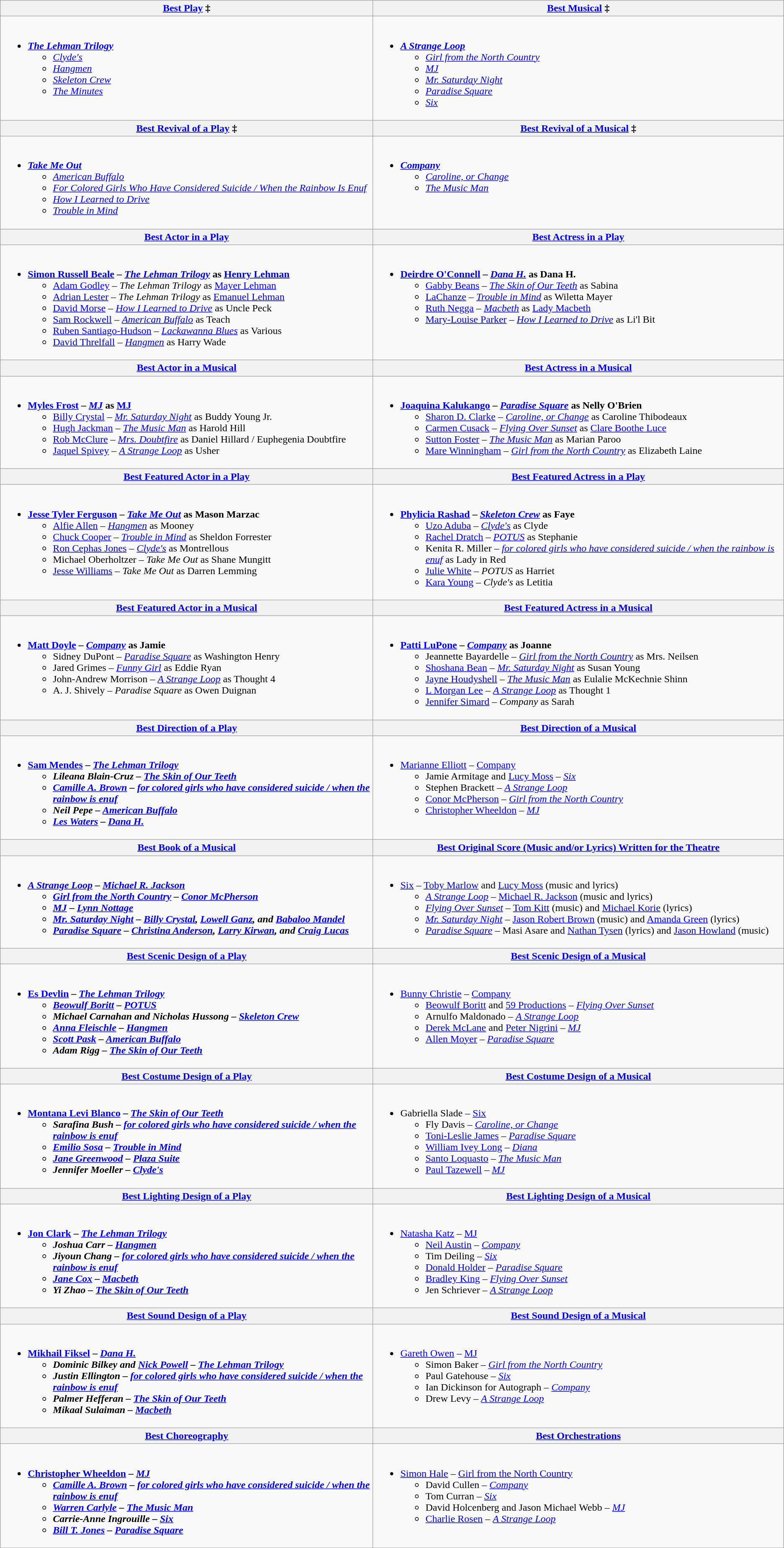<table class="wikitable" role="presentation">
<tr>
<th width:50%"><a href='#'>Best Play</a> ‡</th>
<th width:50%"><a href='#'>Best Musical</a> ‡</th>
</tr>
<tr>
<td valign="top"><br><ul><li><strong><em><a href='#'>The Lehman Trilogy</a></em></strong><ul><li><em><a href='#'>Clyde's</a></em></li><li><em><a href='#'>Hangmen</a></em></li><li><em><a href='#'>Skeleton Crew</a></em></li><li><em><a href='#'>The Minutes</a></em></li></ul></li></ul></td>
<td valign="top"><br><ul><li><strong><em><a href='#'>A Strange Loop</a></em></strong><ul><li><em><a href='#'>Girl from the North Country</a></em></li><li><em><a href='#'>MJ</a></em></li><li><em><a href='#'>Mr. Saturday Night</a></em></li><li><em><a href='#'>Paradise Square</a></em></li><li><em><a href='#'>Six</a></em></li></ul></li></ul></td>
</tr>
<tr>
<th><a href='#'>Best Revival of a Play</a> ‡</th>
<th><a href='#'>Best Revival of a Musical</a> ‡</th>
</tr>
<tr>
<td valign="top"><br><ul><li><strong><em><a href='#'>Take Me Out</a></em></strong><ul><li><em><a href='#'>American Buffalo</a></em></li><li><em><a href='#'>For Colored Girls Who Have Considered Suicide / When the Rainbow Is Enuf</a></em></li><li><em><a href='#'>How I Learned to Drive</a></em></li><li><em><a href='#'>Trouble in Mind</a></em></li></ul></li></ul></td>
<td valign="top"><br><ul><li><strong><em><a href='#'>Company</a></em></strong><ul><li><em><a href='#'>Caroline, or Change</a></em></li><li><em><a href='#'>The Music Man</a></em></li></ul></li></ul></td>
</tr>
<tr>
<th><a href='#'>Best Actor in a Play</a></th>
<th><a href='#'>Best Actress in a Play</a></th>
</tr>
<tr>
<td valign="top"><br><ul><li><strong><a href='#'>Simon Russell Beale</a> – <em><a href='#'>The Lehman Trilogy</a></em> as <a href='#'>Henry Lehman</a></strong><ul><li><a href='#'>Adam Godley</a> – <em>The Lehman Trilogy</em> as <a href='#'>Mayer Lehman</a></li><li><a href='#'>Adrian Lester</a> – <em>The Lehman Trilogy</em> as <a href='#'>Emanuel Lehman</a></li><li><a href='#'>David Morse</a> – <em><a href='#'>How I Learned to Drive</a></em> as Uncle Peck</li><li><a href='#'>Sam Rockwell</a> – <em><a href='#'>American Buffalo</a></em> as Teach</li><li><a href='#'>Ruben Santiago-Hudson</a> – <em><a href='#'>Lackawanna Blues</a></em> as Various</li><li><a href='#'>David Threlfall</a> – <em><a href='#'>Hangmen</a></em> as Harry Wade</li></ul></li></ul></td>
<td valign="top"><br><ul><li><strong><a href='#'>Deirdre O'Connell</a> – <em><a href='#'>Dana H.</a></em> as Dana H.</strong><ul><li><a href='#'>Gabby Beans</a> – <em><a href='#'>The Skin of Our Teeth</a></em> as Sabina</li><li><a href='#'>LaChanze</a> – <em><a href='#'>Trouble in Mind</a></em> as Wiletta Mayer</li><li><a href='#'>Ruth Negga</a> – <em><a href='#'>Macbeth</a></em> as <a href='#'>Lady Macbeth</a></li><li><a href='#'>Mary-Louise Parker</a> – <em><a href='#'>How I Learned to Drive</a></em> as Li'l Bit</li></ul></li></ul></td>
</tr>
<tr>
<th><a href='#'>Best Actor in a Musical</a></th>
<th><a href='#'>Best Actress in a Musical</a></th>
</tr>
<tr>
<td valign="top"><br><ul><li><strong><a href='#'>Myles Frost</a> – <em><a href='#'>MJ</a></em> as <a href='#'>MJ</a></strong><ul><li><a href='#'>Billy Crystal</a> – <em><a href='#'>Mr. Saturday Night</a></em> as Buddy Young Jr.</li><li><a href='#'>Hugh Jackman</a> – <em><a href='#'>The Music Man</a></em> as Harold Hill</li><li><a href='#'>Rob McClure</a> – <em><a href='#'>Mrs. Doubtfire</a></em> as Daniel Hillard / Euphegenia Doubtfire</li><li><a href='#'>Jaquel Spivey</a> – <em><a href='#'>A Strange Loop</a></em> as Usher</li></ul></li></ul></td>
<td valign="top"><br><ul><li><strong><a href='#'>Joaquina Kalukango</a> – <em><a href='#'>Paradise Square</a></em> as Nelly O'Brien</strong><ul><li><a href='#'>Sharon D. Clarke</a> – <em><a href='#'>Caroline, or Change</a></em> as Caroline Thibodeaux</li><li><a href='#'>Carmen Cusack</a> – <em><a href='#'>Flying Over Sunset</a></em> as <a href='#'>Clare Boothe Luce</a></li><li><a href='#'>Sutton Foster</a> – <em><a href='#'>The Music Man</a></em> as Marian Paroo</li><li><a href='#'>Mare Winningham</a> – <em><a href='#'>Girl from the North Country</a></em> as Elizabeth Laine</li></ul></li></ul></td>
</tr>
<tr>
<th><a href='#'>Best Featured Actor in a Play</a></th>
<th><a href='#'>Best Featured Actress in a Play</a></th>
</tr>
<tr>
<td valign="top"><br><ul><li><strong><a href='#'>Jesse Tyler Ferguson</a> – <em><a href='#'>Take Me Out</a></em> as Mason Marzac</strong><ul><li><a href='#'>Alfie Allen</a> – <em><a href='#'>Hangmen</a></em> as Mooney</li><li><a href='#'>Chuck Cooper</a> – <em><a href='#'>Trouble in Mind</a></em> as Sheldon Forrester</li><li><a href='#'>Ron Cephas Jones</a> – <em><a href='#'>Clyde's</a></em> as Montrellous</li><li>Michael Oberholtzer – <em>Take Me Out</em> as Shane Mungitt</li><li><a href='#'>Jesse Williams</a> – <em>Take Me Out</em> as Darren Lemming</li></ul></li></ul></td>
<td valign="top"><br><ul><li><strong><a href='#'>Phylicia Rashad</a> – <em><a href='#'>Skeleton Crew</a></em> as Faye</strong><ul><li><a href='#'>Uzo Aduba</a> – <em><a href='#'>Clyde's</a></em> as Clyde</li><li><a href='#'>Rachel Dratch</a> – <em><a href='#'>POTUS</a></em> as Stephanie</li><li>Kenita R. Miller – <em><a href='#'>for colored girls who have considered suicide / when the rainbow is enuf</a></em> as Lady in Red</li><li><a href='#'>Julie White</a> – <em>POTUS</em> as Harriet</li><li><a href='#'>Kara Young</a> – <em>Clyde's</em> as Letitia</li></ul></li></ul></td>
</tr>
<tr>
<th><a href='#'>Best Featured Actor in a Musical</a></th>
<th><a href='#'>Best Featured Actress in a Musical</a></th>
</tr>
<tr>
<td valign="top"><br><ul><li><strong><a href='#'>Matt Doyle</a> – <em><a href='#'>Company</a></em> as Jamie</strong><ul><li>Sidney DuPont – <em><a href='#'>Paradise Square</a></em> as Washington Henry</li><li>Jared Grimes – <em><a href='#'>Funny Girl</a></em> as Eddie Ryan</li><li>John-Andrew Morrison – <em><a href='#'>A Strange Loop</a></em> as Thought 4</li><li>A. J. Shively – <em>Paradise Square</em> as Owen Duignan</li></ul></li></ul></td>
<td valign="top"><br><ul><li><strong><a href='#'>Patti LuPone</a> – <em><a href='#'>Company</a></em> as Joanne</strong><ul><li>Jeannette Bayardelle – <em><a href='#'>Girl from the North Country</a></em> as Mrs. Neilsen</li><li><a href='#'>Shoshana Bean</a> – <em><a href='#'>Mr. Saturday Night</a></em> as Susan Young</li><li><a href='#'>Jayne Houdyshell</a> – <em><a href='#'>The Music Man</a></em> as Eulalie McKechnie Shinn</li><li><a href='#'>L Morgan Lee</a> – <em><a href='#'>A Strange Loop</a></em> as Thought 1</li><li><a href='#'>Jennifer Simard</a> – <em>Company</em> as Sarah</li></ul></li></ul></td>
</tr>
<tr>
<th><a href='#'>Best Direction of a Play</a></th>
<th><a href='#'>Best Direction of a Musical</a></th>
</tr>
<tr>
<td valign="top"><br><ul><li><strong><a href='#'>Sam Mendes</a> – <em><a href='#'>The Lehman Trilogy</a><strong><em><ul><li>Lileana Blain-Cruz – </em><a href='#'>The Skin of Our Teeth</a><em></li><li><a href='#'>Camille A. Brown</a> – </em><a href='#'>for colored girls who have considered suicide / when the rainbow is enuf</a><em></li><li>Neil Pepe – </em><a href='#'>American Buffalo</a><em></li><li><a href='#'>Les Waters</a> – </em><a href='#'>Dana H.</a><em></li></ul></li></ul></td>
<td valign="top"><br><ul><li></strong><a href='#'>Marianne Elliott</a> – </em><a href='#'>Company</a></em></strong><ul><li>Jamie Armitage and <a href='#'>Lucy Moss</a> – <em><a href='#'>Six</a></em></li><li>Stephen Brackett – <em><a href='#'>A Strange Loop</a></em></li><li><a href='#'>Conor McPherson</a> – <em><a href='#'>Girl from the North Country</a></em></li><li><a href='#'>Christopher Wheeldon</a> – <em><a href='#'>MJ</a></em></li></ul></li></ul></td>
</tr>
<tr>
<th><a href='#'>Best Book of a Musical</a></th>
<th><a href='#'>Best Original Score (Music and/or Lyrics) Written for the Theatre</a></th>
</tr>
<tr>
<td valign="top"><br><ul><li><strong><em><a href='#'>A Strange Loop</a><em> – <a href='#'>Michael R. Jackson</a><strong><ul><li></em><a href='#'>Girl from the North Country</a><em> – <a href='#'>Conor McPherson</a></li><li></em><a href='#'>MJ</a><em> – <a href='#'>Lynn Nottage</a></li><li></em><a href='#'>Mr. Saturday Night</a><em> – <a href='#'>Billy Crystal</a>, <a href='#'>Lowell Ganz</a>, and <a href='#'>Babaloo Mandel</a></li><li></em><a href='#'>Paradise Square</a><em> – <a href='#'>Christina Anderson</a>, <a href='#'>Larry Kirwan</a>, and <a href='#'>Craig Lucas</a></li></ul></li></ul></td>
<td valign="top"><br><ul><li></em></strong><a href='#'>Six</a></em> – <a href='#'>Toby Marlow</a> and <a href='#'>Lucy Moss</a> (music and lyrics)</strong><ul><li><em><a href='#'>A Strange Loop</a></em> – <a href='#'>Michael R. Jackson</a> (music and lyrics)</li><li><em><a href='#'>Flying Over Sunset</a></em> – <a href='#'>Tom Kitt</a> (music) and <a href='#'>Michael Korie</a> (lyrics)</li><li><em><a href='#'>Mr. Saturday Night</a></em> – <a href='#'>Jason Robert Brown</a> (music) and <a href='#'>Amanda Green</a> (lyrics)</li><li><em><a href='#'>Paradise Square</a></em> – Masi Asare and <a href='#'>Nathan Tysen</a> (lyrics) and <a href='#'>Jason Howland</a> (music)</li></ul></li></ul></td>
</tr>
<tr>
<th><a href='#'>Best Scenic Design of a Play</a></th>
<th><a href='#'>Best Scenic Design of a Musical</a></th>
</tr>
<tr>
<td valign="top"><br><ul><li><strong><a href='#'>Es Devlin</a> – <em><a href='#'>The Lehman Trilogy</a><strong><em><ul><li><a href='#'>Beowulf Boritt</a> – </em><a href='#'>POTUS</a><em></li><li>Michael Carnahan and Nicholas Hussong – </em><a href='#'>Skeleton Crew</a><em></li><li><a href='#'>Anna Fleischle</a> – </em><a href='#'>Hangmen</a><em></li><li><a href='#'>Scott Pask</a> – </em><a href='#'>American Buffalo</a><em></li><li>Adam Rigg – </em><a href='#'>The Skin of Our Teeth</a><em></li></ul></li></ul></td>
<td valign="top"><br><ul><li></strong><a href='#'>Bunny Christie</a> – </em><a href='#'>Company</a></em></strong><ul><li><a href='#'>Beowulf Boritt</a> and <a href='#'>59 Productions</a> – <em><a href='#'>Flying Over Sunset</a></em></li><li>Arnulfo Maldonado – <em><a href='#'>A Strange Loop</a></em></li><li><a href='#'>Derek McLane</a> and <a href='#'>Peter Nigrini</a> – <em><a href='#'>MJ</a></em></li><li><a href='#'>Allen Moyer</a> – <em><a href='#'>Paradise Square</a></em></li></ul></li></ul></td>
</tr>
<tr>
<th><a href='#'>Best Costume Design of a Play</a></th>
<th><a href='#'>Best Costume Design of a Musical</a></th>
</tr>
<tr>
<td valign="top"><br><ul><li><strong><a href='#'>Montana Levi Blanco</a> – <em><a href='#'>The Skin of Our Teeth</a><strong><em><ul><li>Sarafina Bush – </em><a href='#'>for colored girls who have considered suicide / when the rainbow is enuf</a><em></li><li><a href='#'>Emilio Sosa</a> – </em><a href='#'>Trouble in Mind</a><em></li><li><a href='#'>Jane Greenwood</a> – </em><a href='#'>Plaza Suite</a><em></li><li>Jennifer Moeller – </em><a href='#'>Clyde's</a><em></li></ul></li></ul></td>
<td valign="top"><br><ul><li></strong>Gabriella Slade – </em><a href='#'>Six</a></em></strong><ul><li>Fly Davis – <em><a href='#'>Caroline, or Change</a></em></li><li><a href='#'>Toni-Leslie James</a> – <em><a href='#'>Paradise Square</a></em></li><li><a href='#'>William Ivey Long</a> – <em><a href='#'>Diana</a></em></li><li><a href='#'>Santo Loquasto</a> – <em><a href='#'>The Music Man</a></em></li><li><a href='#'>Paul Tazewell</a> – <em><a href='#'>MJ</a></em></li></ul></li></ul></td>
</tr>
<tr>
<th><a href='#'>Best Lighting Design of a Play</a></th>
<th><a href='#'>Best Lighting Design of a Musical</a></th>
</tr>
<tr>
<td valign="top"><br><ul><li><strong><a href='#'>Jon Clark</a> – <em><a href='#'>The Lehman Trilogy</a><strong><em><ul><li>Joshua Carr – </em><a href='#'>Hangmen</a><em></li><li>Jiyoun Chang – </em><a href='#'>for colored girls who have considered suicide / when the rainbow is enuf</a><em></li><li><a href='#'>Jane Cox</a> – </em><a href='#'>Macbeth</a><em></li><li>Yi Zhao – </em><a href='#'>The Skin of Our Teeth</a><em></li></ul></li></ul></td>
<td valign="top"><br><ul><li></strong><a href='#'>Natasha Katz</a> – </em><a href='#'>MJ</a></em></strong><ul><li><a href='#'>Neil Austin</a> – <em><a href='#'>Company</a></em></li><li>Tim Deiling – <em><a href='#'>Six</a></em></li><li><a href='#'>Donald Holder</a> – <em><a href='#'>Paradise Square</a></em></li><li><a href='#'>Bradley King</a> – <em><a href='#'>Flying Over Sunset</a></em></li><li>Jen Schriever – <em><a href='#'>A Strange Loop</a></em></li></ul></li></ul></td>
</tr>
<tr>
<th><a href='#'>Best Sound Design of a Play</a></th>
<th><a href='#'>Best Sound Design of a Musical</a></th>
</tr>
<tr>
<td valign="top"><br><ul><li><strong><a href='#'>Mikhail Fiksel</a> – <em><a href='#'>Dana H.</a><strong><em><ul><li>Dominic Bilkey and <a href='#'>Nick Powell</a> – </em><a href='#'>The Lehman Trilogy</a><em></li><li>Justin Ellington – </em><a href='#'>for colored girls who have considered suicide / when the rainbow is enuf</a><em></li><li>Palmer Hefferan – </em><a href='#'>The Skin of Our Teeth</a><em></li><li>Mikaal Sulaiman – </em><a href='#'>Macbeth</a><em></li></ul></li></ul></td>
<td valign="top"><br><ul><li></strong><a href='#'>Gareth Owen</a> – </em><a href='#'>MJ</a></em></strong><ul><li>Simon Baker – <em><a href='#'>Girl from the North Country</a></em></li><li>Paul Gatehouse – <em><a href='#'>Six</a></em></li><li>Ian Dickinson for Autograph – <em><a href='#'>Company</a></em></li><li>Drew Levy – <em><a href='#'>A Strange Loop</a></em></li></ul></li></ul></td>
</tr>
<tr>
<th><a href='#'>Best Choreography</a></th>
<th><a href='#'>Best Orchestrations</a></th>
</tr>
<tr>
<td valign="top"><br><ul><li><strong><a href='#'>Christopher Wheeldon</a> – <em><a href='#'>MJ</a><strong><em><ul><li><a href='#'>Camille A. Brown</a> – </em><a href='#'>for colored girls who have considered suicide / when the rainbow is enuf</a><em></li><li><a href='#'>Warren Carlyle</a> – </em><a href='#'>The Music Man</a><em></li><li>Carrie-Anne Ingrouille – </em><a href='#'>Six</a><em></li><li><a href='#'>Bill T. Jones</a> – </em><a href='#'>Paradise Square</a><em></li></ul></li></ul></td>
<td valign="top"><br><ul><li></strong><a href='#'>Simon Hale</a> – </em><a href='#'>Girl from the North Country</a></em></strong><ul><li>David Cullen – <em><a href='#'>Company</a></em></li><li>Tom Curran – <em><a href='#'>Six</a></em></li><li>David Holcenberg and Jason Michael Webb – <em><a href='#'>MJ</a></em></li><li><a href='#'>Charlie Rosen</a> – <em><a href='#'>A Strange Loop</a></em></li></ul></li></ul></td>
</tr>
</table>
